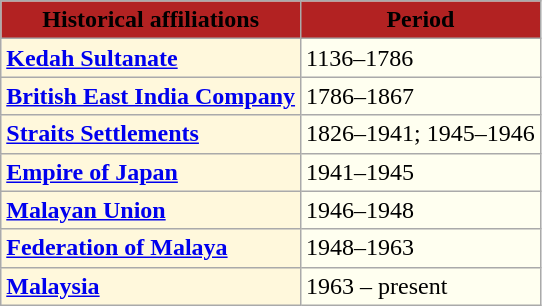<table class="wikitable" style="float:left; margin:10px">
<tr>
<th style="background: FireBrick;"><span><strong>Historical affiliations</strong></span></th>
<th style="background: FireBrick;"><span><strong>Period</strong></span></th>
</tr>
<tr>
<td style="background:Cornsilk;"> <strong><a href='#'>Kedah Sultanate</a></strong></td>
<td style="background:Ivory;">1136–1786</td>
</tr>
<tr>
<td style="background:Cornsilk;"> <a href='#'><strong>British East India Company</strong></a></td>
<td style="background:Ivory;">1786–1867</td>
</tr>
<tr>
<td style="background:Cornsilk;"> <strong><a href='#'>Straits Settlements</a></strong></td>
<td style="background:Ivory;">1826–1941; 1945–1946</td>
</tr>
<tr>
<td style="background:Cornsilk;"> <strong><a href='#'>Empire of Japan</a></strong></td>
<td style="background:Ivory;">1941–1945</td>
</tr>
<tr>
<td style="background:Cornsilk;"> <strong><a href='#'>Malayan Union</a></strong></td>
<td style="background:Ivory;">1946–1948</td>
</tr>
<tr>
<td style="background:Cornsilk;"> <strong><a href='#'>Federation of Malaya</a></strong></td>
<td style="background:Ivory;">1948–1963</td>
</tr>
<tr>
<td style="background:Cornsilk;"> <strong><a href='#'>Malaysia</a></strong></td>
<td style="background:Ivory;">1963 – present</td>
</tr>
</table>
